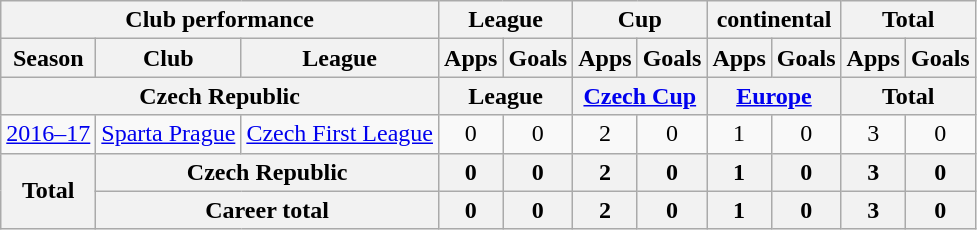<table class="wikitable" style="text-align:center">
<tr>
<th colspan=3>Club performance</th>
<th colspan=2>League</th>
<th colspan=2>Cup</th>
<th colspan=2>continental</th>
<th colspan=2>Total</th>
</tr>
<tr>
<th>Season</th>
<th>Club</th>
<th>League</th>
<th>Apps</th>
<th>Goals</th>
<th>Apps</th>
<th>Goals</th>
<th>Apps</th>
<th>Goals</th>
<th>Apps</th>
<th>Goals</th>
</tr>
<tr>
<th colspan=3>Czech Republic</th>
<th colspan=2>League</th>
<th colspan=2><a href='#'>Czech Cup</a></th>
<th colspan=2><a href='#'>Europe</a></th>
<th colspan=2>Total</th>
</tr>
<tr>
<td><a href='#'>2016–17</a></td>
<td><a href='#'>Sparta Prague</a></td>
<td><a href='#'>Czech First League</a></td>
<td>0</td>
<td>0</td>
<td>2</td>
<td>0</td>
<td>1</td>
<td>0</td>
<td>3</td>
<td>0</td>
</tr>
<tr>
<th rowspan=2>Total</th>
<th colspan=2>Czech Republic</th>
<th>0</th>
<th>0</th>
<th>2</th>
<th>0</th>
<th>1</th>
<th>0</th>
<th>3</th>
<th>0</th>
</tr>
<tr>
<th colspan=2>Career total</th>
<th>0</th>
<th>0</th>
<th>2</th>
<th>0</th>
<th>1</th>
<th>0</th>
<th>3</th>
<th>0</th>
</tr>
</table>
